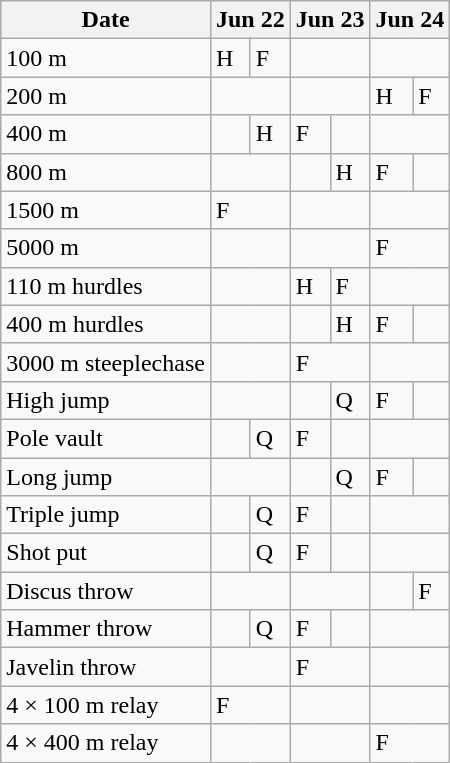<table class="wikitable athletics-schedule">
<tr>
<th scope="row">Date</th>
<th scope="col" colspan="2">Jun 22</th>
<th scope="col" colspan="2">Jun 23</th>
<th scope="col" colspan="2">Jun 24</th>
</tr>
<tr>
<td class="event">100 m</td>
<td class="heats">H</td>
<td class="final">F</td>
<td colspan="2"></td>
<td colspan="2"></td>
</tr>
<tr>
<td class="event">200 m</td>
<td colspan="2"></td>
<td colspan="2"></td>
<td class="heats">H</td>
<td class="final">F</td>
</tr>
<tr>
<td class="event">400 m</td>
<td></td>
<td class="heats">H</td>
<td class="final">F</td>
<td></td>
<td colspan="2"></td>
</tr>
<tr>
<td class="event">800 m</td>
<td colspan="2"></td>
<td></td>
<td class="heats">H</td>
<td class="final">F</td>
<td></td>
</tr>
<tr>
<td class="event">1500 m</td>
<td colspan="2" class="final">F</td>
<td colspan="2"></td>
<td colspan="2"></td>
</tr>
<tr>
<td class="event">5000 m</td>
<td colspan="2"></td>
<td colspan="2"></td>
<td colspan="2" class="final">F</td>
</tr>
<tr>
<td class="event">110 m hurdles</td>
<td colspan="2"></td>
<td class="heats">H</td>
<td class="final">F</td>
<td colspan="2"></td>
</tr>
<tr>
<td class="event">400 m hurdles</td>
<td colspan="2"></td>
<td></td>
<td class="heats">H</td>
<td class="final">F</td>
<td></td>
</tr>
<tr>
<td class="event">3000 m steeplechase</td>
<td colspan="2"></td>
<td colspan="2" class="final">F</td>
<td colspan="2"></td>
</tr>
<tr>
<td class="event">High jump</td>
<td colspan="2"></td>
<td></td>
<td class="qualifiers">Q</td>
<td class="final">F</td>
<td></td>
</tr>
<tr>
<td class="event">Pole vault</td>
<td></td>
<td class="qualifiers">Q</td>
<td class="final">F</td>
<td></td>
<td colspan="2"></td>
</tr>
<tr>
<td class="event">Long jump</td>
<td colspan="2"></td>
<td></td>
<td class="qualifiers">Q</td>
<td class="final">F</td>
<td></td>
</tr>
<tr>
<td class="event">Triple jump</td>
<td></td>
<td class="qualifiers">Q</td>
<td class="final">F</td>
<td></td>
<td colspan="2"></td>
</tr>
<tr>
<td class="event">Shot put</td>
<td></td>
<td class="qualifiers">Q</td>
<td class="final">F</td>
<td></td>
<td colspan="2"></td>
</tr>
<tr>
<td class="event">Discus throw</td>
<td colspan="2"></td>
<td colspan="2"></td>
<td></td>
<td class="final">F</td>
</tr>
<tr>
<td class="event">Hammer throw</td>
<td></td>
<td class="qualifiers">Q</td>
<td class="final">F</td>
<td></td>
<td colspan="2"></td>
</tr>
<tr>
<td class="event">Javelin throw</td>
<td colspan="2"></td>
<td colspan="2" class="final">F</td>
<td colspan="2"></td>
</tr>
<tr>
<td class="event">4 × 100 m relay</td>
<td colspan="2" class="final">F</td>
<td colspan="2"></td>
<td colspan="2"></td>
</tr>
<tr>
<td class="event">4 × 400 m relay</td>
<td colspan="2"></td>
<td colspan="2"></td>
<td colspan="2" class="final">F</td>
</tr>
</table>
